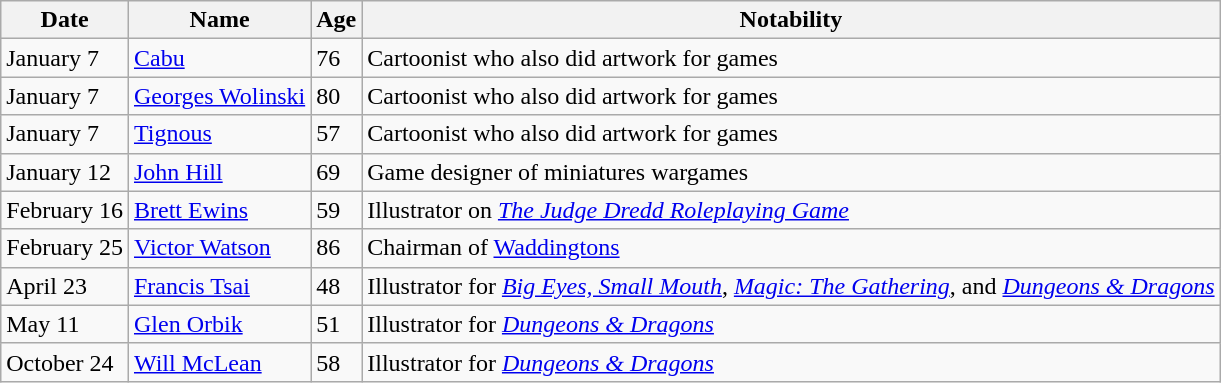<table class="wikitable">
<tr>
<th>Date</th>
<th>Name</th>
<th>Age</th>
<th>Notability</th>
</tr>
<tr>
<td>January 7</td>
<td><a href='#'>Cabu</a></td>
<td>76</td>
<td>Cartoonist who also did artwork for games</td>
</tr>
<tr>
<td>January 7</td>
<td><a href='#'>Georges Wolinski</a></td>
<td>80</td>
<td>Cartoonist who also did artwork for games</td>
</tr>
<tr>
<td>January 7</td>
<td><a href='#'>Tignous</a></td>
<td>57</td>
<td>Cartoonist who also did artwork for games</td>
</tr>
<tr>
<td>January 12</td>
<td><a href='#'>John Hill</a></td>
<td>69</td>
<td>Game designer of miniatures wargames</td>
</tr>
<tr>
<td>February 16</td>
<td><a href='#'>Brett Ewins</a></td>
<td>59</td>
<td>Illustrator on <em><a href='#'>The Judge Dredd Roleplaying Game</a></em></td>
</tr>
<tr>
<td>February 25</td>
<td><a href='#'>Victor Watson</a></td>
<td>86</td>
<td>Chairman of <a href='#'>Waddingtons</a></td>
</tr>
<tr>
<td>April 23</td>
<td><a href='#'>Francis Tsai</a></td>
<td>48</td>
<td>Illustrator for <em><a href='#'>Big Eyes, Small Mouth</a></em>, <em><a href='#'>Magic: The Gathering</a></em>, and <em><a href='#'>Dungeons & Dragons</a></em></td>
</tr>
<tr>
<td>May 11</td>
<td><a href='#'>Glen Orbik</a></td>
<td>51</td>
<td>Illustrator for <em><a href='#'>Dungeons & Dragons</a></em></td>
</tr>
<tr>
<td>October 24</td>
<td><a href='#'>Will McLean</a></td>
<td>58</td>
<td>Illustrator for <em><a href='#'>Dungeons & Dragons</a></em></td>
</tr>
</table>
